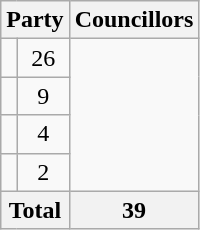<table class="wikitable">
<tr>
<th colspan=2>Party</th>
<th>Councillors</th>
</tr>
<tr>
<td></td>
<td align=center>26</td>
</tr>
<tr>
<td></td>
<td align=center>9</td>
</tr>
<tr>
<td></td>
<td align=center>4</td>
</tr>
<tr>
<td></td>
<td align=center>2</td>
</tr>
<tr>
<th colspan=2>Total</th>
<th align=center>39</th>
</tr>
</table>
